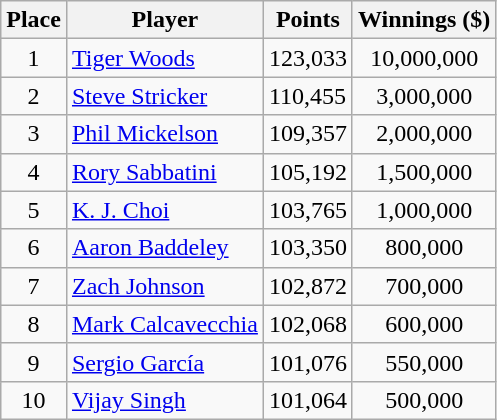<table class="wikitable">
<tr>
<th>Place</th>
<th>Player</th>
<th>Points</th>
<th>Winnings ($)</th>
</tr>
<tr>
<td align="center">1</td>
<td> <a href='#'>Tiger Woods</a></td>
<td>123,033</td>
<td align="center">10,000,000</td>
</tr>
<tr>
<td align="center">2</td>
<td> <a href='#'>Steve Stricker</a></td>
<td>110,455</td>
<td align="center">3,000,000</td>
</tr>
<tr>
<td align="center">3</td>
<td> <a href='#'>Phil Mickelson</a></td>
<td>109,357</td>
<td align="center">2,000,000</td>
</tr>
<tr>
<td align="center">4</td>
<td> <a href='#'>Rory Sabbatini</a></td>
<td>105,192</td>
<td align="center">1,500,000</td>
</tr>
<tr>
<td align="center">5</td>
<td> <a href='#'>K. J. Choi</a></td>
<td>103,765</td>
<td align="center">1,000,000</td>
</tr>
<tr>
<td align="center">6</td>
<td> <a href='#'>Aaron Baddeley</a></td>
<td>103,350</td>
<td align="center">800,000</td>
</tr>
<tr>
<td align="center">7</td>
<td> <a href='#'>Zach Johnson</a></td>
<td>102,872</td>
<td align="center">700,000</td>
</tr>
<tr>
<td align="center">8</td>
<td> <a href='#'>Mark Calcavecchia</a></td>
<td>102,068</td>
<td align="center">600,000</td>
</tr>
<tr>
<td align="center">9</td>
<td> <a href='#'>Sergio García</a></td>
<td>101,076</td>
<td align="center">550,000</td>
</tr>
<tr>
<td align="center">10</td>
<td> <a href='#'>Vijay Singh</a></td>
<td>101,064</td>
<td align="center">500,000</td>
</tr>
</table>
